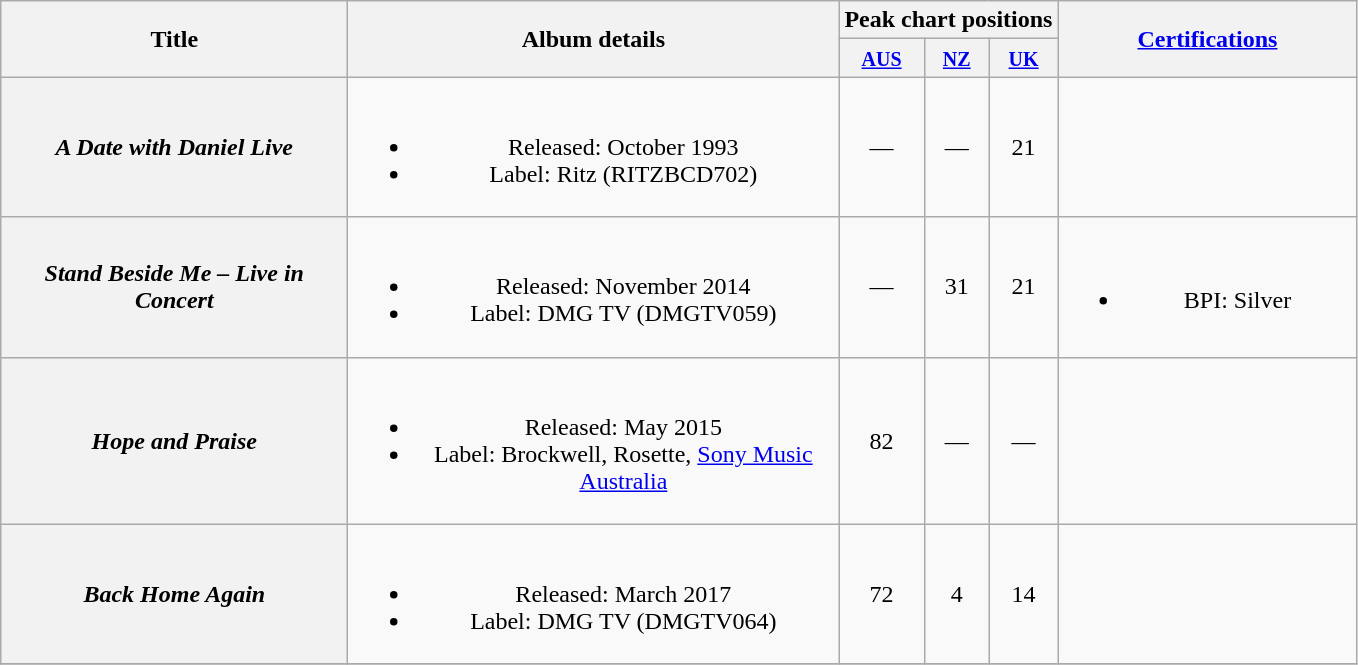<table class="wikitable plainrowheaders" style="text-align:center;">
<tr>
<th scope="col" rowspan="2" style="width:14em;">Title</th>
<th scope="col" rowspan="2" style="width:20em;">Album details</th>
<th scope="col" colspan="3">Peak chart positions</th>
<th scope="col" rowspan="2" style="width:12em;"><a href='#'>Certifications</a></th>
</tr>
<tr>
<th><small><a href='#'>AUS</a></small> <br></th>
<th><small><a href='#'>NZ</a></small> <br></th>
<th><small><a href='#'>UK</a></small> <br></th>
</tr>
<tr>
<th scope="row"><em>A Date with Daniel Live</em></th>
<td><br><ul><li>Released: October 1993</li><li>Label: Ritz (RITZBCD702)</li></ul></td>
<td align=center>—</td>
<td align=center>—</td>
<td align=center>21</td>
<td></td>
</tr>
<tr>
<th scope="row"><em>Stand Beside Me – Live in Concert</em></th>
<td><br><ul><li>Released: November 2014</li><li>Label: DMG TV (DMGTV059)</li></ul></td>
<td align=center>—</td>
<td align=center>31</td>
<td align=center>21</td>
<td><br><ul><li>BPI: Silver</li></ul></td>
</tr>
<tr>
<th scope="row"><em>Hope and Praise</em></th>
<td><br><ul><li>Released: May 2015</li><li>Label: Brockwell, Rosette, <a href='#'>Sony Music Australia</a></li></ul></td>
<td align=center>82</td>
<td align=center>—</td>
<td align=center>—</td>
<td></td>
</tr>
<tr>
<th scope="row"><em>Back Home Again</em></th>
<td><br><ul><li>Released: March 2017</li><li>Label: DMG TV (DMGTV064)</li></ul></td>
<td align=center>72</td>
<td align=center>4</td>
<td align=center>14</td>
<td></td>
</tr>
<tr>
</tr>
</table>
